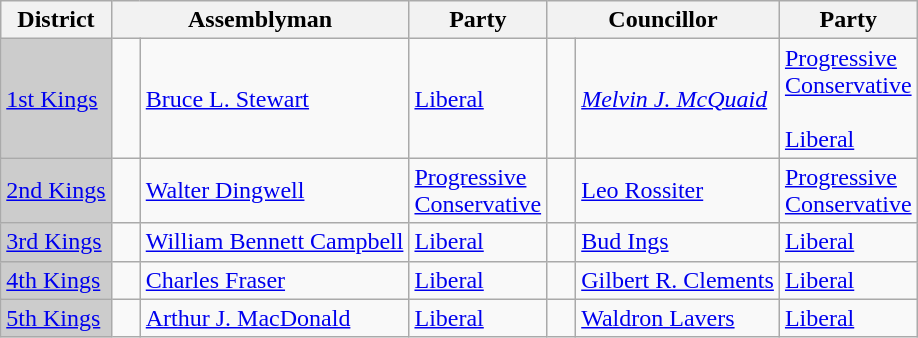<table class="wikitable">
<tr>
<th>District</th>
<th colspan="2">Assemblyman</th>
<th>Party</th>
<th colspan="2">Councillor</th>
<th>Party</th>
</tr>
<tr>
<td bgcolor="CCCCCC"><a href='#'>1st Kings</a></td>
<td>   </td>
<td><a href='#'>Bruce L. Stewart</a></td>
<td><a href='#'>Liberal</a></td>
<td>   </td>
<td><em><a href='#'>Melvin J. McQuaid</a></em></td>
<td><a href='#'>Progressive <br> Conservative</a><br><br><a href='#'>Liberal</a></td>
</tr>
<tr>
<td bgcolor="CCCCCC"><a href='#'>2nd Kings</a></td>
<td>   </td>
<td><a href='#'>Walter Dingwell</a></td>
<td><a href='#'>Progressive <br> Conservative</a></td>
<td>   </td>
<td><a href='#'>Leo Rossiter</a></td>
<td><a href='#'>Progressive <br> Conservative</a></td>
</tr>
<tr>
<td bgcolor="CCCCCC"><a href='#'>3rd Kings</a></td>
<td>   </td>
<td><a href='#'>William Bennett Campbell</a></td>
<td><a href='#'>Liberal</a></td>
<td>   </td>
<td><a href='#'>Bud Ings</a></td>
<td><a href='#'>Liberal</a></td>
</tr>
<tr>
<td bgcolor="CCCCCC"><a href='#'>4th Kings</a></td>
<td>   </td>
<td><a href='#'>Charles Fraser</a></td>
<td><a href='#'>Liberal</a></td>
<td>   </td>
<td><a href='#'>Gilbert R. Clements</a></td>
<td><a href='#'>Liberal</a></td>
</tr>
<tr>
<td bgcolor="CCCCCC"><a href='#'>5th Kings</a></td>
<td>   </td>
<td><a href='#'>Arthur J. MacDonald</a></td>
<td><a href='#'>Liberal</a></td>
<td>   </td>
<td><a href='#'>Waldron Lavers</a></td>
<td><a href='#'>Liberal</a></td>
</tr>
</table>
